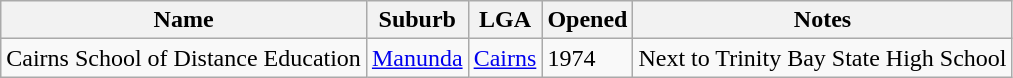<table class="wikitable sortable">
<tr>
<th>Name</th>
<th>Suburb</th>
<th>LGA</th>
<th>Opened</th>
<th>Notes</th>
</tr>
<tr>
<td>Cairns School of Distance Education</td>
<td><a href='#'>Manunda</a></td>
<td><a href='#'>Cairns</a></td>
<td>1974</td>
<td>Next to Trinity Bay State High School</td>
</tr>
</table>
